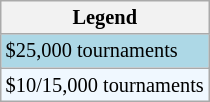<table class=wikitable style=font-size:85%>
<tr>
<th>Legend</th>
</tr>
<tr style="background:lightblue;">
<td>$25,000 tournaments</td>
</tr>
<tr style="background:#f0f8ff;">
<td>$10/15,000 tournaments</td>
</tr>
</table>
